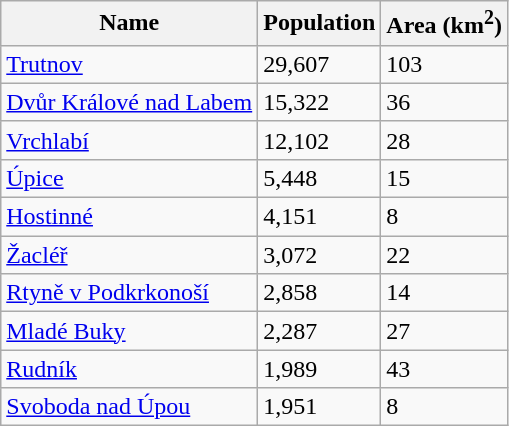<table class="wikitable sortable">
<tr>
<th>Name</th>
<th>Population</th>
<th>Area (km<sup>2</sup>)</th>
</tr>
<tr>
<td><a href='#'>Trutnov</a></td>
<td>29,607</td>
<td>103</td>
</tr>
<tr>
<td><a href='#'>Dvůr Králové nad Labem</a></td>
<td>15,322</td>
<td>36</td>
</tr>
<tr>
<td><a href='#'>Vrchlabí</a></td>
<td>12,102</td>
<td>28</td>
</tr>
<tr>
<td><a href='#'>Úpice</a></td>
<td>5,448</td>
<td>15</td>
</tr>
<tr>
<td><a href='#'>Hostinné</a></td>
<td>4,151</td>
<td>8</td>
</tr>
<tr>
<td><a href='#'>Žacléř</a></td>
<td>3,072</td>
<td>22</td>
</tr>
<tr>
<td><a href='#'>Rtyně v Podkrkonoší</a></td>
<td>2,858</td>
<td>14</td>
</tr>
<tr>
<td><a href='#'>Mladé Buky</a></td>
<td>2,287</td>
<td>27</td>
</tr>
<tr>
<td><a href='#'>Rudník</a></td>
<td>1,989</td>
<td>43</td>
</tr>
<tr>
<td><a href='#'>Svoboda nad Úpou</a></td>
<td>1,951</td>
<td>8</td>
</tr>
</table>
